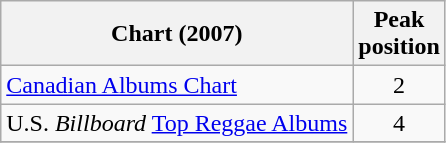<table class="wikitable sortable">
<tr>
<th align="left">Chart (2007)</th>
<th align="center">Peak<br>position</th>
</tr>
<tr>
<td align="left"><a href='#'>Canadian Albums Chart</a></td>
<td align="center">2</td>
</tr>
<tr>
<td align="left">U.S. <em>Billboard</em> <a href='#'>Top Reggae Albums</a></td>
<td align="center">4</td>
</tr>
<tr>
</tr>
</table>
